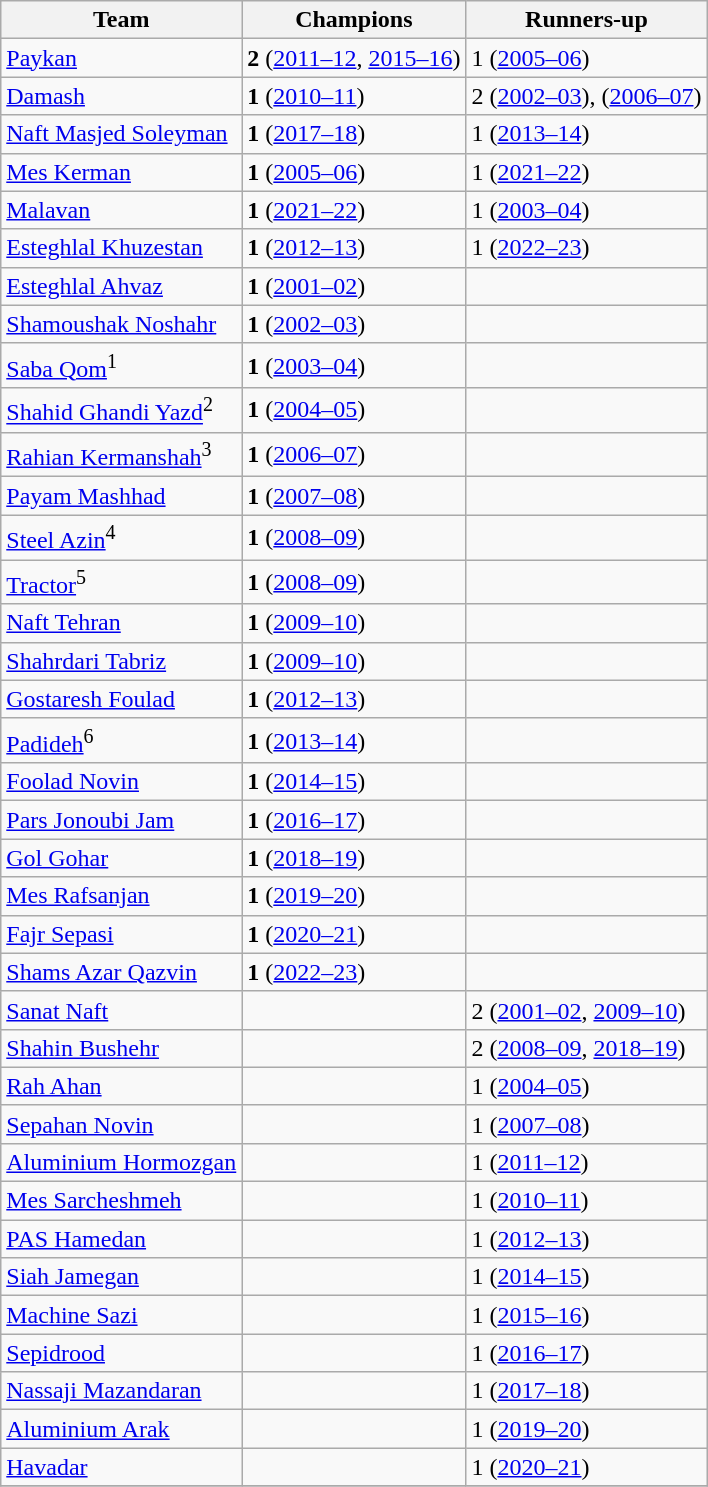<table class="wikitable plainrowheaders sortable">
<tr>
<th>Team</th>
<th>Champions</th>
<th>Runners-up</th>
</tr>
<tr>
<td style="text-align:left;"><a href='#'>Paykan</a></td>
<td><strong>2</strong> (<a href='#'>2011–12</a>, <a href='#'>2015–16</a>)</td>
<td>1 (<a href='#'>2005–06</a>)</td>
</tr>
<tr>
<td style="text-align:left;"><a href='#'>Damash</a></td>
<td><strong>1</strong> (<a href='#'>2010–11</a>)</td>
<td>2 (<a href='#'>2002–03</a>), (<a href='#'>2006–07</a>)</td>
</tr>
<tr>
<td style="text-align:left;"><a href='#'>Naft Masjed Soleyman</a></td>
<td><strong>1</strong> (<a href='#'>2017–18</a>)</td>
<td>1 (<a href='#'>2013–14</a>)</td>
</tr>
<tr>
<td style="text-align:left;"><a href='#'>Mes Kerman</a></td>
<td><strong>1</strong> (<a href='#'>2005–06</a>)</td>
<td>1 (<a href='#'>2021–22</a>)</td>
</tr>
<tr>
<td style="text-align:left;"><a href='#'>Malavan</a></td>
<td><strong>1</strong> (<a href='#'>2021–22</a>)</td>
<td>1 (<a href='#'>2003–04</a>)</td>
</tr>
<tr>
<td style="text-align:left;"><a href='#'>Esteghlal Khuzestan</a></td>
<td><strong>1</strong> (<a href='#'>2012–13</a>)</td>
<td>1 (<a href='#'>2022–23</a>)</td>
</tr>
<tr>
<td style="text-align:left;"><a href='#'>Esteghlal Ahvaz</a></td>
<td><strong>1</strong> (<a href='#'>2001–02</a>)</td>
<td></td>
</tr>
<tr>
<td style="text-align:left;"><a href='#'>Shamoushak Noshahr</a></td>
<td><strong>1</strong> (<a href='#'>2002–03</a>)</td>
<td></td>
</tr>
<tr>
<td style="text-align:left;"><a href='#'>Saba Qom</a><sup>1</sup></td>
<td><strong>1</strong> (<a href='#'>2003–04</a>)</td>
<td></td>
</tr>
<tr>
<td style="text-align:left;"><a href='#'>Shahid Ghandi Yazd</a><sup>2</sup></td>
<td><strong>1</strong> (<a href='#'>2004–05</a>)</td>
<td></td>
</tr>
<tr>
<td style="text-align:left;"><a href='#'>Rahian Kermanshah</a><sup>3</sup></td>
<td><strong>1</strong> (<a href='#'>2006–07</a>)</td>
<td></td>
</tr>
<tr>
<td style="text-align:left;"><a href='#'>Payam Mashhad</a></td>
<td><strong>1</strong> (<a href='#'>2007–08</a>)</td>
<td></td>
</tr>
<tr>
<td style="text-align:left;"><a href='#'>Steel Azin</a><sup>4</sup></td>
<td><strong>1</strong> (<a href='#'>2008–09</a>)</td>
<td></td>
</tr>
<tr>
<td style="text-align:left;"><a href='#'>Tractor</a><sup>5</sup></td>
<td><strong>1</strong> (<a href='#'>2008–09</a>)</td>
<td></td>
</tr>
<tr>
<td style="text-align:left;"><a href='#'>Naft Tehran</a></td>
<td><strong>1</strong> (<a href='#'>2009–10</a>)</td>
<td></td>
</tr>
<tr>
<td style="text-align:left;"><a href='#'>Shahrdari Tabriz</a></td>
<td><strong>1</strong> (<a href='#'>2009–10</a>)</td>
<td></td>
</tr>
<tr>
<td style="text-align:left;"><a href='#'>Gostaresh Foulad</a></td>
<td><strong>1</strong> (<a href='#'>2012–13</a>)</td>
<td></td>
</tr>
<tr>
<td style="text-align:left;"><a href='#'>Padideh</a><sup>6</sup></td>
<td><strong>1</strong> (<a href='#'>2013–14</a>)</td>
<td></td>
</tr>
<tr>
<td style="text-align:left;"><a href='#'>Foolad Novin</a></td>
<td><strong>1</strong> (<a href='#'>2014–15</a>)</td>
<td></td>
</tr>
<tr>
<td style="text-align:left;"><a href='#'>Pars Jonoubi Jam</a></td>
<td><strong>1</strong> (<a href='#'>2016–17</a>)</td>
<td></td>
</tr>
<tr>
<td style="text-align:left;"><a href='#'>Gol Gohar</a></td>
<td><strong>1</strong> (<a href='#'>2018–19</a>)</td>
<td></td>
</tr>
<tr>
<td style="text-align:left;"><a href='#'>Mes Rafsanjan</a></td>
<td><strong>1</strong> (<a href='#'>2019–20</a>)</td>
<td></td>
</tr>
<tr>
<td style="text-align:left;"><a href='#'>Fajr Sepasi</a></td>
<td><strong>1</strong> (<a href='#'>2020–21</a>)</td>
<td></td>
</tr>
<tr>
<td style="text-align:left;"><a href='#'>Shams Azar Qazvin</a></td>
<td><strong>1</strong> (<a href='#'>2022–23</a>)</td>
<td></td>
</tr>
<tr>
<td style="text-align:left;"><a href='#'>Sanat Naft</a></td>
<td></td>
<td>2 (<a href='#'>2001–02</a>, <a href='#'>2009–10</a>)</td>
</tr>
<tr>
<td style="text-align:left;"><a href='#'>Shahin Bushehr</a></td>
<td></td>
<td>2 (<a href='#'>2008–09</a>, <a href='#'>2018–19</a>)</td>
</tr>
<tr>
<td style="text-align:left;"><a href='#'>Rah Ahan</a></td>
<td></td>
<td>1 (<a href='#'>2004–05</a>)</td>
</tr>
<tr>
<td style="text-align:left;"><a href='#'>Sepahan Novin</a></td>
<td></td>
<td>1 (<a href='#'>2007–08</a>)</td>
</tr>
<tr>
<td style="text-align:left;"><a href='#'>Aluminium Hormozgan</a></td>
<td></td>
<td>1 (<a href='#'>2011–12</a>)</td>
</tr>
<tr>
<td style="text-align:left;"><a href='#'>Mes Sarcheshmeh</a></td>
<td></td>
<td>1 (<a href='#'>2010–11</a>)</td>
</tr>
<tr>
<td style="text-align:left;"><a href='#'>PAS Hamedan</a></td>
<td></td>
<td>1 (<a href='#'>2012–13</a>)</td>
</tr>
<tr>
<td style="text-align:left;"><a href='#'>Siah Jamegan</a></td>
<td></td>
<td>1 (<a href='#'>2014–15</a>)</td>
</tr>
<tr>
<td style="text-align:left;"><a href='#'>Machine Sazi</a></td>
<td></td>
<td>1 (<a href='#'>2015–16</a>)</td>
</tr>
<tr>
<td style="text-align:left;"><a href='#'>Sepidrood</a></td>
<td></td>
<td>1 (<a href='#'>2016–17</a>)</td>
</tr>
<tr>
<td style="text-align:left;"><a href='#'>Nassaji Mazandaran</a></td>
<td></td>
<td>1 (<a href='#'>2017–18</a>)</td>
</tr>
<tr>
<td style="text-align:left;"><a href='#'>Aluminium Arak</a></td>
<td></td>
<td>1 (<a href='#'>2019–20</a>)</td>
</tr>
<tr>
<td style="text-align:left;"><a href='#'>Havadar</a></td>
<td></td>
<td>1 (<a href='#'>2020–21</a>)</td>
</tr>
<tr>
</tr>
</table>
